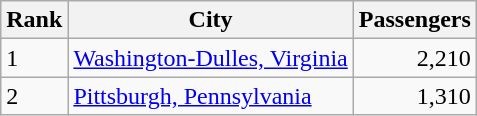<table class="wikitable">
<tr>
<th>Rank</th>
<th>City</th>
<th>Passengers</th>
</tr>
<tr>
<td>1</td>
<td><a href='#'>Washington-Dulles, Virginia</a></td>
<td align="right">2,210</td>
</tr>
<tr>
<td>2</td>
<td><a href='#'>Pittsburgh, Pennsylvania</a></td>
<td align="right">1,310</td>
</tr>
</table>
